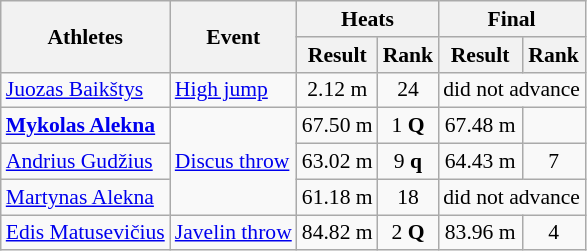<table class="wikitable" border="1" style="font-size:90%">
<tr>
<th rowspan="2">Athletes</th>
<th rowspan="2">Event</th>
<th colspan="2">Heats</th>
<th colspan="2">Final</th>
</tr>
<tr>
<th>Result</th>
<th>Rank</th>
<th>Result</th>
<th>Rank</th>
</tr>
<tr align=center>
<td align=left><a href='#'>Juozas Baikštys</a></td>
<td align=left><a href='#'>High jump</a></td>
<td>2.12 m</td>
<td>24</td>
<td align=center colspan=2>did not advance</td>
</tr>
<tr align=center>
<td align=left><strong><a href='#'>Mykolas Alekna</a></strong></td>
<td align=left rowspan=3><a href='#'>Discus throw</a></td>
<td>67.50 m</td>
<td>1 <strong>Q</strong></td>
<td>67.48 m</td>
<td></td>
</tr>
<tr align=center>
<td align=left><a href='#'>Andrius Gudžius</a></td>
<td>63.02 m</td>
<td>9 <strong>q</strong></td>
<td>64.43 m</td>
<td>7</td>
</tr>
<tr align=center>
<td align=left><a href='#'>Martynas Alekna</a></td>
<td>61.18 m</td>
<td>18</td>
<td align=center colspan=2>did not advance</td>
</tr>
<tr align=center>
<td align=left><a href='#'>Edis Matusevičius</a></td>
<td align=left><a href='#'>Javelin throw</a></td>
<td>84.82 m</td>
<td>2 <strong>Q</strong></td>
<td>83.96 m</td>
<td>4</td>
</tr>
</table>
